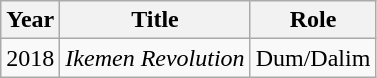<table class="wikitable">
<tr>
<th>Year</th>
<th>Title</th>
<th>Role</th>
</tr>
<tr>
<td>2018</td>
<td><em>Ikemen Revolution</em></td>
<td>Dum/Dalim</td>
</tr>
</table>
